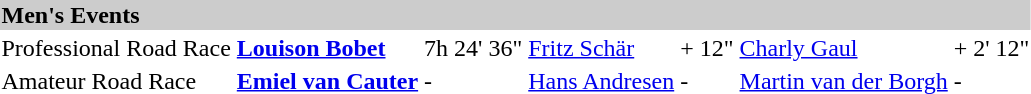<table>
<tr bgcolor="#cccccc">
<td colspan=7><strong>Men's Events</strong></td>
</tr>
<tr>
<td>Professional Road Race<br></td>
<td><strong><a href='#'>Louison Bobet</a></strong><br><small></small></td>
<td>7h 24' 36"</td>
<td><a href='#'>Fritz Schär</a><br><small></small></td>
<td>+ 12"</td>
<td><a href='#'>Charly Gaul</a><br><small></small></td>
<td>+ 2' 12"</td>
</tr>
<tr>
<td>Amateur Road Race</td>
<td><strong><a href='#'>Emiel van Cauter</a></strong><br><small></small></td>
<td>-</td>
<td><a href='#'>Hans Andresen</a><br><small></small></td>
<td>-</td>
<td><a href='#'>Martin van der Borgh</a><br><small></small></td>
<td>-</td>
</tr>
<tr>
</tr>
</table>
